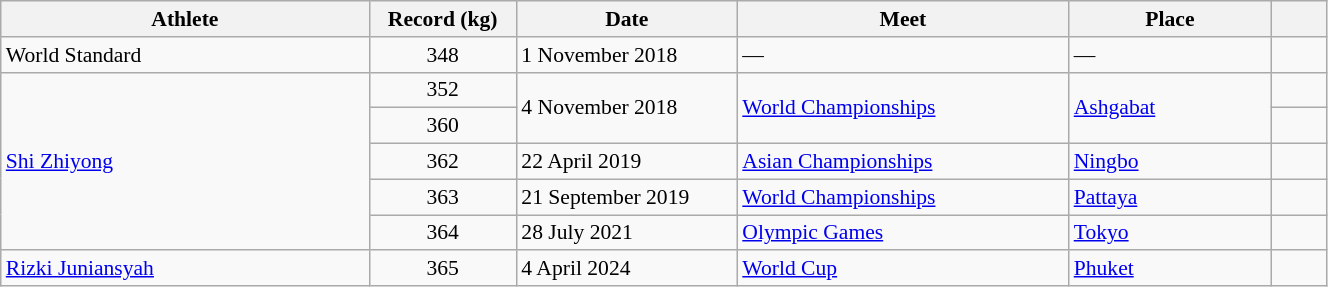<table class="wikitable" style="font-size:90%; width: 70%;">
<tr>
<th width=20%>Athlete</th>
<th width=8%>Record (kg)</th>
<th width=12%>Date</th>
<th width=18%>Meet</th>
<th width=11%>Place</th>
<th width=3%></th>
</tr>
<tr>
<td>World Standard</td>
<td align="center">348</td>
<td>1 November 2018</td>
<td>—</td>
<td>—</td>
<td></td>
</tr>
<tr>
<td rowspan=5> <a href='#'>Shi Zhiyong</a></td>
<td align="center">352</td>
<td rowspan=2>4 November 2018</td>
<td rowspan=2><a href='#'>World Championships</a></td>
<td rowspan=2><a href='#'>Ashgabat</a></td>
<td></td>
</tr>
<tr>
<td align="center">360</td>
<td></td>
</tr>
<tr>
<td align="center">362</td>
<td>22 April 2019</td>
<td><a href='#'>Asian Championships</a></td>
<td><a href='#'>Ningbo</a></td>
<td></td>
</tr>
<tr>
<td align="center">363</td>
<td>21 September 2019</td>
<td><a href='#'>World Championships</a></td>
<td><a href='#'>Pattaya</a></td>
<td></td>
</tr>
<tr>
<td align="center">364</td>
<td>28 July 2021</td>
<td><a href='#'>Olympic Games</a></td>
<td><a href='#'>Tokyo</a></td>
<td></td>
</tr>
<tr>
<td> <a href='#'>Rizki Juniansyah</a></td>
<td align="center">365</td>
<td>4 April 2024</td>
<td><a href='#'>World Cup</a></td>
<td><a href='#'>Phuket</a></td>
<td></td>
</tr>
</table>
